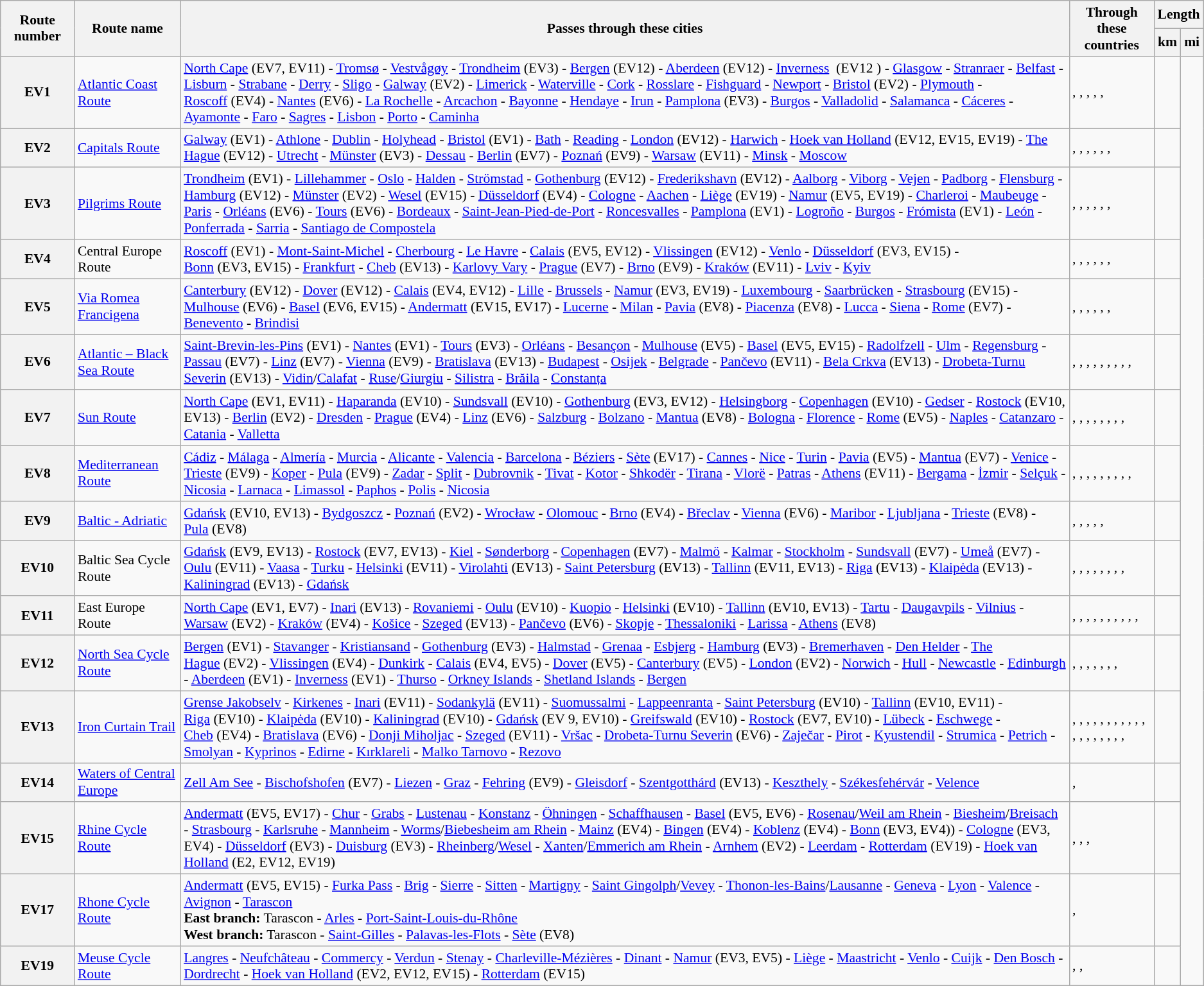<table class="wikitable" style="font-size:90%;">
<tr>
<th rowspan=2 width="70px">Route number</th>
<th rowspan=2>Route name</th>
<th rowspan=2>Passes through these cities</th>
<th rowspan=2>Through these countries</th>
<th colspan=2>Length</th>
</tr>
<tr>
<th>km</th>
<th>mi</th>
</tr>
<tr>
<th> EV1</th>
<td><a href='#'>Atlantic Coast Route</a></td>
<td><a href='#'>North Cape</a> (EV7, EV11) - <a href='#'>Tromsø</a> - <a href='#'>Vestvågøy</a> - <a href='#'>Trondheim</a> (EV3) - <a href='#'>Bergen</a> (EV12) - <a href='#'>Aberdeen</a> (EV12) - <a href='#'>Inverness</a>  (EV12 ) - <a href='#'>Glasgow</a> - <a href='#'>Stranraer</a> - <a href='#'>Belfast</a> - <a href='#'>Lisburn</a> - <a href='#'>Strabane</a> - <a href='#'>Derry</a> - <a href='#'>Sligo</a> - <a href='#'>Galway</a> (EV2) - <a href='#'>Limerick</a> - <a href='#'>Waterville</a> - <a href='#'>Cork</a> - <a href='#'>Rosslare</a> - <a href='#'>Fishguard</a> - <a href='#'>Newport</a> - <a href='#'>Bristol</a> (EV2) - <a href='#'>Plymouth</a> - <a href='#'>Roscoff</a> (EV4) - <a href='#'>Nantes</a> (EV6) - <a href='#'>La Rochelle</a> - <a href='#'>Arcachon</a> - <a href='#'>Bayonne</a> - <a href='#'>Hendaye</a> - <a href='#'>Irun</a> - <a href='#'>Pamplona</a> (EV3) - <a href='#'>Burgos</a> - <a href='#'>Valladolid</a> - <a href='#'>Salamanca</a> - <a href='#'>Cáceres</a> - <a href='#'>Ayamonte</a> - <a href='#'>Faro</a> - <a href='#'>Sagres</a> - <a href='#'>Lisbon</a> - <a href='#'>Porto</a> - <a href='#'>Caminha</a></td>
<td>, , , , , </td>
<td></td>
</tr>
<tr>
<th> EV2</th>
<td><a href='#'>Capitals Route</a></td>
<td><a href='#'>Galway</a> (EV1) - <a href='#'>Athlone</a> - <a href='#'>Dublin</a> - <a href='#'>Holyhead</a> - <a href='#'>Bristol</a> (EV1) - <a href='#'>Bath</a> - <a href='#'>Reading</a> - <a href='#'>London</a> (EV12) - <a href='#'>Harwich</a> - <a href='#'>Hoek van Holland</a> (EV12, EV15, EV19) - <a href='#'>The Hague</a> (EV12) - <a href='#'>Utrecht</a> - <a href='#'>Münster</a> (EV3) - <a href='#'>Dessau</a> - <a href='#'>Berlin</a> (EV7) - <a href='#'>Poznań</a> (EV9) - <a href='#'>Warsaw</a> (EV11) - <a href='#'>Minsk</a> - <a href='#'>Moscow</a></td>
<td>, , , , , , </td>
<td></td>
</tr>
<tr>
<th> EV3</th>
<td><a href='#'>Pilgrims Route</a></td>
<td><a href='#'>Trondheim</a> (EV1) - <a href='#'>Lillehammer</a> - <a href='#'>Oslo</a> - <a href='#'>Halden</a> - <a href='#'>Strömstad</a> - <a href='#'>Gothenburg</a> (EV12) - <a href='#'>Frederikshavn</a> (EV12) - <a href='#'>Aalborg</a> - <a href='#'>Viborg</a> - <a href='#'>Vejen</a> - <a href='#'>Padborg</a> - <a href='#'>Flensburg</a> - <a href='#'>Hamburg</a> (EV12) - <a href='#'>Münster</a> (EV2) - <a href='#'>Wesel</a> (EV15) - <a href='#'>Düsseldorf</a> (EV4) - <a href='#'>Cologne</a> - <a href='#'>Aachen</a> - <a href='#'>Liège</a> (EV19) - <a href='#'>Namur</a> (EV5, EV19) - <a href='#'>Charleroi</a> - <a href='#'>Maubeuge</a> - <a href='#'>Paris</a> - <a href='#'>Orléans</a> (EV6) - <a href='#'>Tours</a> (EV6) - <a href='#'>Bordeaux</a> - <a href='#'>Saint-Jean-Pied-de-Port</a> - <a href='#'>Roncesvalles</a> - <a href='#'>Pamplona</a> (EV1) - <a href='#'>Logroño</a> - <a href='#'>Burgos</a> - <a href='#'>Frómista</a> (EV1) - <a href='#'>León</a> - <a href='#'>Ponferrada</a> - <a href='#'>Sarria</a> - <a href='#'>Santiago de Compostela</a></td>
<td>, , , , , , </td>
<td></td>
</tr>
<tr>
<th> EV4</th>
<td>Central Europe Route</td>
<td><a href='#'>Roscoff</a> (EV1) - <a href='#'>Mont-Saint-Michel</a> - <a href='#'>Cherbourg</a> - <a href='#'>Le Havre</a> - <a href='#'>Calais</a> (EV5, EV12) - <a href='#'>Vlissingen</a> (EV12) - <a href='#'>Venlo</a> - <a href='#'>Düsseldorf</a> (EV3, EV15) - <a href='#'>Bonn</a> (EV3, EV15) - <a href='#'>Frankfurt</a> - <a href='#'>Cheb</a> (EV13) - <a href='#'>Karlovy Vary</a> - <a href='#'>Prague</a> (EV7) - <a href='#'>Brno</a> (EV9) - <a href='#'>Kraków</a> (EV11) - <a href='#'>Lviv</a> - <a href='#'>Kyiv</a></td>
<td>, , , , , , </td>
<td></td>
</tr>
<tr>
<th> EV5</th>
<td><a href='#'>Via Romea Francigena</a></td>
<td><a href='#'>Canterbury</a> (EV12) - <a href='#'>Dover</a> (EV12) - <a href='#'>Calais</a> (EV4, EV12) - <a href='#'>Lille</a> - <a href='#'>Brussels</a> - <a href='#'>Namur</a> (EV3, EV19) - <a href='#'>Luxembourg</a> - <a href='#'>Saarbrücken</a> - <a href='#'>Strasbourg</a> (EV15) - <a href='#'>Mulhouse</a> (EV6) - <a href='#'>Basel</a> (EV6, EV15) - <a href='#'>Andermatt</a> (EV15, EV17) - <a href='#'>Lucerne</a> - <a href='#'>Milan</a> - <a href='#'>Pavia</a> (EV8) - <a href='#'>Piacenza</a> (EV8) - <a href='#'>Lucca</a> - <a href='#'>Siena</a> - <a href='#'>Rome</a> (EV7) - <a href='#'>Benevento</a> - <a href='#'>Brindisi</a></td>
<td>, , , , , , </td>
<td></td>
</tr>
<tr>
<th> EV6</th>
<td><a href='#'>Atlantic – Black Sea Route</a></td>
<td><a href='#'>Saint-Brevin-les-Pins</a> (EV1) - <a href='#'>Nantes</a> (EV1) - <a href='#'>Tours</a> (EV3) - <a href='#'>Orléans</a> - <a href='#'>Besançon</a> - <a href='#'>Mulhouse</a> (EV5) - <a href='#'>Basel</a> (EV5, EV15) - <a href='#'>Radolfzell</a> - <a href='#'>Ulm</a> - <a href='#'>Regensburg</a> - <a href='#'>Passau</a> (EV7) - <a href='#'>Linz</a> (EV7) - <a href='#'>Vienna</a> (EV9) - <a href='#'>Bratislava</a> (EV13) - <a href='#'>Budapest</a> - <a href='#'>Osijek</a> - <a href='#'>Belgrade</a> - <a href='#'>Pančevo</a> (EV11) - <a href='#'>Bela Crkva</a> (EV13) - <a href='#'>Drobeta-Turnu Severin</a> (EV13) - <a href='#'>Vidin</a>/<a href='#'>Calafat</a> - <a href='#'>Ruse</a>/<a href='#'>Giurgiu</a> - <a href='#'>Silistra</a> - <a href='#'>Brăila</a> - <a href='#'>Constanța</a></td>
<td>, , , , , , , , , </td>
<td></td>
</tr>
<tr>
<th> EV7</th>
<td><a href='#'>Sun Route</a></td>
<td><a href='#'>North Cape</a> (EV1, EV11) - <a href='#'>Haparanda</a> (EV10) - <a href='#'>Sundsvall</a> (EV10) - <a href='#'>Gothenburg</a> (EV3, EV12) - <a href='#'>Helsingborg</a> - <a href='#'>Copenhagen</a> (EV10) - <a href='#'>Gedser</a> - <a href='#'>Rostock</a> (EV10, EV13) - <a href='#'>Berlin</a> (EV2) - <a href='#'>Dresden</a> - <a href='#'>Prague</a> (EV4) - <a href='#'>Linz</a> (EV6) - <a href='#'>Salzburg</a> - <a href='#'>Bolzano</a> - <a href='#'>Mantua</a> (EV8) - <a href='#'>Bologna</a> - <a href='#'>Florence</a> - <a href='#'>Rome</a> (EV5) - <a href='#'>Naples</a> - <a href='#'>Catanzaro</a> - <a href='#'>Catania</a> - <a href='#'>Valletta</a></td>
<td>, , , , , , , , </td>
<td></td>
</tr>
<tr>
<th> EV8</th>
<td><a href='#'>Mediterranean Route</a></td>
<td><a href='#'>Cádiz</a> - <a href='#'>Málaga</a> - <a href='#'>Almería</a> - <a href='#'>Murcia</a> - <a href='#'>Alicante</a> - <a href='#'>Valencia</a> - <a href='#'>Barcelona</a> - <a href='#'>Béziers</a> - <a href='#'>Sète</a> (EV17) - <a href='#'>Cannes</a> - <a href='#'>Nice</a> - <a href='#'>Turin</a> - <a href='#'>Pavia</a> (EV5) - <a href='#'>Mantua</a> (EV7) - <a href='#'>Venice</a> - <a href='#'>Trieste</a> (EV9) - <a href='#'>Koper</a> - <a href='#'>Pula</a> (EV9) - <a href='#'>Zadar</a> - <a href='#'>Split</a> - <a href='#'>Dubrovnik</a> - <a href='#'>Tivat</a> - <a href='#'>Kotor</a> - <a href='#'>Shkodër</a> - <a href='#'>Tirana</a> - <a href='#'>Vlorë</a> - <a href='#'>Patras</a> - <a href='#'>Athens</a> (EV11) - <a href='#'>Bergama</a> - <a href='#'>İzmir</a> - <a href='#'>Selçuk</a> - <a href='#'>Nicosia</a> - <a href='#'>Larnaca</a> - <a href='#'>Limassol</a> - <a href='#'>Paphos</a> - <a href='#'>Polis</a> - <a href='#'>Nicosia</a></td>
<td>, , , , , , , , , </td>
<td></td>
</tr>
<tr>
<th> EV9</th>
<td><a href='#'>Baltic - Adriatic</a></td>
<td><a href='#'>Gdańsk</a> (EV10, EV13) - <a href='#'>Bydgoszcz</a> - <a href='#'>Poznań</a> (EV2) - <a href='#'>Wrocław</a> - <a href='#'>Olomouc</a> - <a href='#'>Brno</a> (EV4) - <a href='#'>Břeclav</a> - <a href='#'>Vienna</a> (EV6) - <a href='#'>Maribor</a> - <a href='#'>Ljubljana</a> - <a href='#'>Trieste</a> (EV8) - <a href='#'>Pula</a> (EV8)</td>
<td>, , , , , </td>
<td></td>
</tr>
<tr>
<th> EV10</th>
<td>Baltic Sea Cycle Route</td>
<td><a href='#'>Gdańsk</a> (EV9, EV13) - <a href='#'>Rostock</a> (EV7, EV13) - <a href='#'>Kiel</a> - <a href='#'>Sønderborg</a> - <a href='#'>Copenhagen</a> (EV7) - <a href='#'>Malmö</a> - <a href='#'>Kalmar</a> - <a href='#'>Stockholm</a> - <a href='#'>Sundsvall</a> (EV7) - <a href='#'>Umeå</a> (EV7) - <a href='#'>Oulu</a> (EV11) - <a href='#'>Vaasa</a> - <a href='#'>Turku</a> - <a href='#'>Helsinki</a> (EV11) - <a href='#'>Virolahti</a> (EV13) - <a href='#'>Saint Petersburg</a> (EV13) - <a href='#'>Tallinn</a> (EV11, EV13) - <a href='#'>Riga</a> (EV13) - <a href='#'>Klaipėda</a> (EV13) - <a href='#'>Kaliningrad</a> (EV13) - <a href='#'>Gdańsk</a></td>
<td>, , , , , , , , </td>
<td></td>
</tr>
<tr>
<th> EV11</th>
<td>East Europe Route</td>
<td><a href='#'>North Cape</a> (EV1, EV7) - <a href='#'>Inari</a> (EV13) - <a href='#'>Rovaniemi</a> - <a href='#'>Oulu</a> (EV10) - <a href='#'>Kuopio</a> - <a href='#'>Helsinki</a> (EV10) - <a href='#'>Tallinn</a> (EV10, EV13) - <a href='#'>Tartu</a> - <a href='#'>Daugavpils</a> - <a href='#'>Vilnius</a> - <a href='#'>Warsaw</a> (EV2) - <a href='#'>Kraków</a> (EV4) - <a href='#'>Košice</a> - <a href='#'>Szeged</a> (EV13) - <a href='#'>Pančevo</a> (EV6) - <a href='#'>Skopje</a> - <a href='#'>Thessaloniki</a> - <a href='#'>Larissa</a> - <a href='#'>Athens</a> (EV8)</td>
<td>, , , , , , , , , , </td>
<td></td>
</tr>
<tr>
<th> EV12</th>
<td><a href='#'>North Sea Cycle Route</a></td>
<td><a href='#'>Bergen</a> (EV1) - <a href='#'>Stavanger</a> - <a href='#'>Kristiansand</a> - <a href='#'>Gothenburg</a> (EV3) - <a href='#'>Halmstad</a> - <a href='#'>Grenaa</a> - <a href='#'>Esbjerg</a> - <a href='#'>Hamburg</a> (EV3) - <a href='#'>Bremerhaven</a> - <a href='#'>Den Helder</a> - <a href='#'>The Hague</a> (EV2) - <a href='#'>Vlissingen</a> (EV4) - <a href='#'>Dunkirk</a> - <a href='#'>Calais</a> (EV4, EV5) - <a href='#'>Dover</a> (EV5) - <a href='#'>Canterbury</a> (EV5) - <a href='#'>London</a> (EV2) - <a href='#'>Norwich</a> - <a href='#'>Hull</a> - <a href='#'>Newcastle</a> - <a href='#'>Edinburgh</a> - <a href='#'>Aberdeen</a> (EV1) - <a href='#'>Inverness</a> (EV1) - <a href='#'>Thurso</a> - <a href='#'>Orkney Islands</a> - <a href='#'>Shetland Islands</a> - <a href='#'>Bergen</a></td>
<td>, , , , , , , </td>
<td></td>
</tr>
<tr>
<th> EV13</th>
<td><a href='#'>Iron Curtain Trail</a></td>
<td><a href='#'>Grense Jakobselv</a> - <a href='#'>Kirkenes</a> - <a href='#'>Inari</a> (EV11) - <a href='#'>Sodankylä</a> (EV11) - <a href='#'>Suomussalmi</a> - <a href='#'>Lappeenranta</a> - <a href='#'>Saint Petersburg</a> (EV10) - <a href='#'>Tallinn</a> (EV10, EV11) - <a href='#'>Riga</a> (EV10) - <a href='#'>Klaipėda</a> (EV10) - <a href='#'>Kaliningrad</a> (EV10) - <a href='#'>Gdańsk</a> (EV 9, EV10) - <a href='#'>Greifswald</a> (EV10) - <a href='#'>Rostock</a> (EV7, EV10) - <a href='#'>Lübeck</a> - <a href='#'>Eschwege</a> - <a href='#'>Cheb</a> (EV4) - <a href='#'>Bratislava</a> (EV6) - <a href='#'>Donji Miholjac</a> - <a href='#'>Szeged</a> (EV11) - <a href='#'>Vršac</a> - <a href='#'>Drobeta-Turnu Severin</a> (EV6) - <a href='#'>Zaječar</a> - <a href='#'>Pirot</a> - <a href='#'>Kyustendil</a> - <a href='#'>Strumica</a> - <a href='#'>Petrich</a> - <a href='#'>Smolyan</a> - <a href='#'>Kyprinos</a> - <a href='#'>Edirne</a> - <a href='#'>Kırklareli</a> - <a href='#'>Malko Tarnovo</a> - <a href='#'>Rezovo</a></td>
<td>, , , , , , , , ,  , , , , , , , , , , </td>
<td></td>
</tr>
<tr>
<th> EV14</th>
<td><a href='#'>Waters of Central Europe</a></td>
<td><a href='#'>Zell Am See</a> - <a href='#'>Bischofshofen</a> (EV7) - <a href='#'>Liezen</a> - <a href='#'>Graz</a> - <a href='#'>Fehring</a> (EV9) - <a href='#'>Gleisdorf</a> - <a href='#'>Szentgotthárd</a> (EV13) - <a href='#'>Keszthely</a> - <a href='#'>Székesfehérvár</a> - <a href='#'>Velence</a></td>
<td>, </td>
<td></td>
</tr>
<tr>
<th> EV15</th>
<td><a href='#'>Rhine Cycle Route</a></td>
<td><a href='#'>Andermatt</a> (EV5, EV17) - <a href='#'>Chur</a> - <a href='#'>Grabs</a> - <a href='#'>Lustenau</a> - <a href='#'>Konstanz</a> - <a href='#'>Öhningen</a> - <a href='#'>Schaffhausen</a> - <a href='#'>Basel</a> (EV5, EV6) - <a href='#'>Rosenau</a>/<a href='#'>Weil am Rhein</a> - <a href='#'>Biesheim</a>/<a href='#'>Breisach</a> - <a href='#'>Strasbourg</a> - <a href='#'>Karlsruhe</a> - <a href='#'>Mannheim</a> - <a href='#'>Worms</a>/<a href='#'>Biebesheim am Rhein</a> - <a href='#'>Mainz</a> (EV4) - <a href='#'>Bingen</a> (EV4) - <a href='#'>Koblenz</a> (EV4) - <a href='#'>Bonn</a> (EV3, EV4)) - <a href='#'>Cologne</a> (EV3, EV4) - <a href='#'>Düsseldorf</a> (EV3) - <a href='#'>Duisburg</a> (EV3) - <a href='#'>Rheinberg</a>/<a href='#'>Wesel</a> - <a href='#'>Xanten</a>/<a href='#'>Emmerich am Rhein</a> - <a href='#'>Arnhem</a> (EV2) - <a href='#'>Leerdam</a> - <a href='#'>Rotterdam</a> (EV19) - <a href='#'>Hoek van Holland</a> (E2, EV12, EV19)</td>
<td>, , , </td>
<td></td>
</tr>
<tr>
<th> EV17</th>
<td><a href='#'>Rhone Cycle Route</a></td>
<td><a href='#'>Andermatt</a> (EV5, EV15) - <a href='#'>Furka Pass</a> - <a href='#'>Brig</a> - <a href='#'>Sierre</a> - <a href='#'>Sitten</a> - <a href='#'>Martigny</a> - <a href='#'>Saint Gingolph</a>/<a href='#'>Vevey</a> - <a href='#'>Thonon-les-Bains</a>/<a href='#'>Lausanne</a> - <a href='#'>Geneva</a> - <a href='#'>Lyon</a> - <a href='#'>Valence</a> - <a href='#'>Avignon</a> - <a href='#'>Tarascon</a><br><strong>East branch:</strong> Tarascon - <a href='#'>Arles</a> - <a href='#'>Port-Saint-Louis-du-Rhône</a><br><strong>West branch:</strong> Tarascon - <a href='#'>Saint-Gilles</a> - <a href='#'>Palavas-les-Flots</a> - <a href='#'>Sète</a> (EV8)</td>
<td>, </td>
<td></td>
</tr>
<tr>
<th> EV19</th>
<td><a href='#'>Meuse Cycle Route</a></td>
<td><a href='#'>Langres</a> - <a href='#'>Neufchâteau</a> - <a href='#'>Commercy</a> - <a href='#'>Verdun</a> - <a href='#'>Stenay</a> - <a href='#'>Charleville-Mézières</a> - <a href='#'>Dinant</a> - <a href='#'>Namur</a> (EV3, EV5) - <a href='#'>Liège</a> - <a href='#'>Maastricht</a> - <a href='#'>Venlo</a> - <a href='#'>Cuijk</a> - <a href='#'>Den Bosch</a> - <a href='#'>Dordrecht</a> - <a href='#'>Hoek van Holland</a> (EV2, EV12, EV15) - <a href='#'>Rotterdam</a> (EV15)</td>
<td>, , </td>
<td></td>
</tr>
</table>
